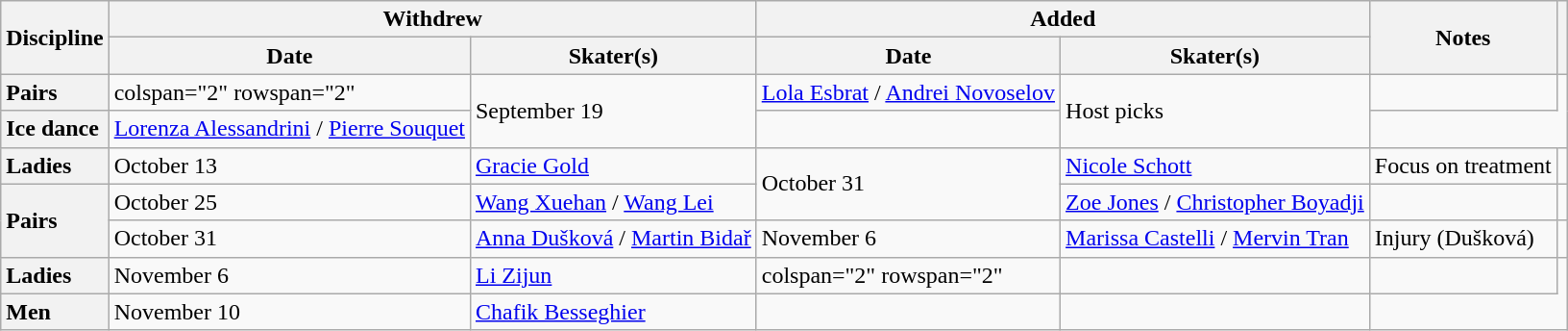<table class="wikitable unsortable">
<tr>
<th scope="col" rowspan=2>Discipline</th>
<th scope="col" colspan=2>Withdrew</th>
<th scope="col" colspan=2>Added</th>
<th scope="col" rowspan=2>Notes</th>
<th scope="col" rowspan=2></th>
</tr>
<tr>
<th>Date</th>
<th>Skater(s)</th>
<th>Date</th>
<th>Skater(s)</th>
</tr>
<tr>
<th scope="row" style="text-align:left">Pairs</th>
<td>colspan="2" rowspan="2" </td>
<td rowspan="2">September 19</td>
<td> <a href='#'>Lola Esbrat</a> / <a href='#'>Andrei Novoselov</a></td>
<td rowspan="2">Host picks</td>
<td></td>
</tr>
<tr>
<th scope="row" style="text-align:left">Ice dance</th>
<td> <a href='#'>Lorenza Alessandrini</a> / <a href='#'>Pierre Souquet</a></td>
<td></td>
</tr>
<tr>
<th scope="row" style="text-align:left">Ladies</th>
<td>October 13</td>
<td> <a href='#'>Gracie Gold</a></td>
<td rowspan="2">October 31</td>
<td> <a href='#'>Nicole Schott</a></td>
<td>Focus on treatment</td>
<td></td>
</tr>
<tr>
<th scope="row" style="text-align:left" rowspan="2">Pairs</th>
<td>October 25</td>
<td> <a href='#'>Wang Xuehan</a> / <a href='#'>Wang Lei</a></td>
<td> <a href='#'>Zoe Jones</a> / <a href='#'>Christopher Boyadji</a></td>
<td></td>
<td></td>
</tr>
<tr>
<td>October 31</td>
<td> <a href='#'>Anna Dušková</a> / <a href='#'>Martin Bidař</a></td>
<td>November 6</td>
<td> <a href='#'>Marissa Castelli</a> / <a href='#'>Mervin Tran</a></td>
<td>Injury (Dušková)</td>
<td></td>
</tr>
<tr>
<th scope="row" style="text-align:left">Ladies</th>
<td>November 6</td>
<td> <a href='#'>Li Zijun</a></td>
<td>colspan="2" rowspan="2" </td>
<td></td>
<td></td>
</tr>
<tr>
<th scope="row" style="text-align:left">Men</th>
<td>November 10</td>
<td> <a href='#'>Chafik Besseghier</a></td>
<td></td>
<td></td>
</tr>
</table>
